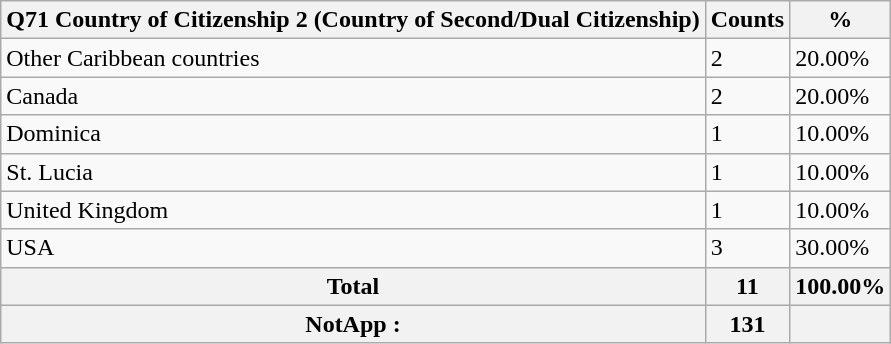<table class="wikitable sortable">
<tr>
<th>Q71 Country of Citizenship 2 (Country of Second/Dual Citizenship)</th>
<th>Counts</th>
<th>%</th>
</tr>
<tr>
<td>Other Caribbean countries</td>
<td>2</td>
<td>20.00%</td>
</tr>
<tr>
<td>Canada</td>
<td>2</td>
<td>20.00%</td>
</tr>
<tr>
<td>Dominica</td>
<td>1</td>
<td>10.00%</td>
</tr>
<tr>
<td>St. Lucia</td>
<td>1</td>
<td>10.00%</td>
</tr>
<tr>
<td>United Kingdom</td>
<td>1</td>
<td>10.00%</td>
</tr>
<tr>
<td>USA</td>
<td>3</td>
<td>30.00%</td>
</tr>
<tr>
<th>Total</th>
<th>11</th>
<th>100.00%</th>
</tr>
<tr>
<th>NotApp :</th>
<th>131</th>
<th></th>
</tr>
</table>
